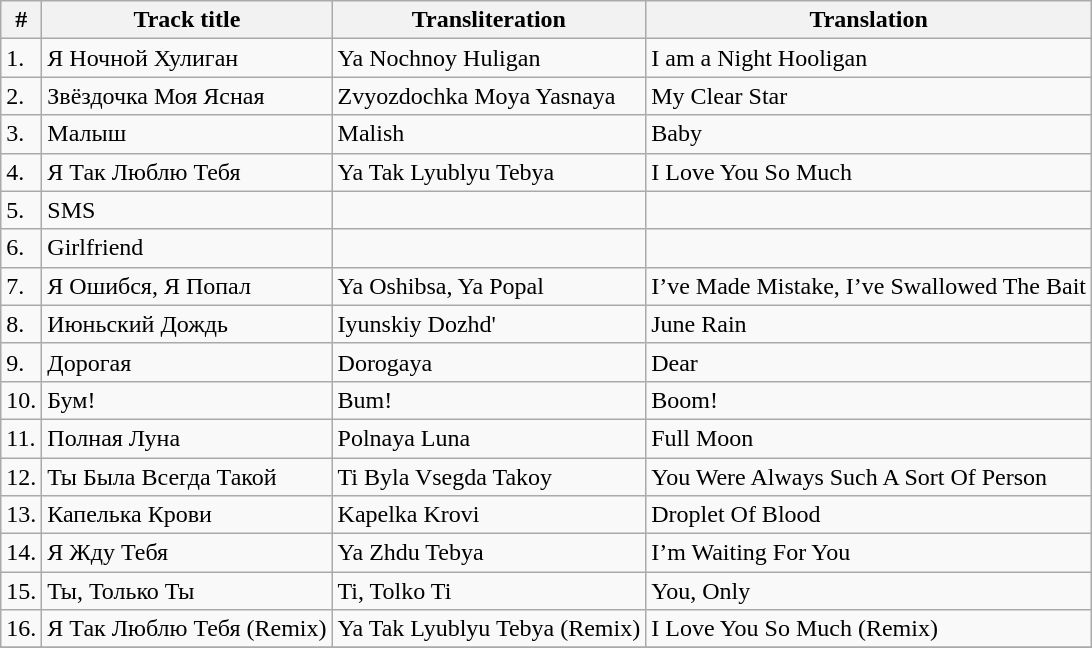<table class="wikitable">
<tr>
<th align="center">#</th>
<th align="center">Track title</th>
<th align="center">Transliteration</th>
<th align="center">Translation</th>
</tr>
<tr>
<td align="left">1.</td>
<td align="left">Я Ночной Хулиган</td>
<td align="left">Ya Nochnoy Huligan</td>
<td align="left">I am a Night Hooligan</td>
</tr>
<tr>
<td align="left">2.</td>
<td align="left">Звёздочка Моя Ясная</td>
<td align="left">Zvyozdochka Moya Yasnaya</td>
<td align="left">My Clear Star</td>
</tr>
<tr>
<td align="left">3.</td>
<td align="left">Малыш</td>
<td align="left">Malish</td>
<td align="left">Baby</td>
</tr>
<tr>
<td align="left">4.</td>
<td align="left">Я Так Люблю Тебя</td>
<td align="left">Ya Tak Lyublyu Tebya</td>
<td align="left">I Love You So Much</td>
</tr>
<tr>
<td align="left">5.</td>
<td align="left">SMS</td>
<td align="left"></td>
<td align="left"></td>
</tr>
<tr>
<td align="left">6.</td>
<td align="left">Girlfriend</td>
<td align="left"></td>
<td align="left"></td>
</tr>
<tr>
<td align="left">7.</td>
<td align="left">Я Ошибся, Я Попал</td>
<td align="left">Ya Oshibsa, Ya Popal</td>
<td align="left">I’ve Made Mistake, I’ve Swallowed The Bait</td>
</tr>
<tr>
<td align="left">8.</td>
<td align="left">Июньский Дождь</td>
<td align="left">Iyunskiy Dozhd'</td>
<td align="left">June Rain</td>
</tr>
<tr>
<td align="left">9.</td>
<td align="left">Дорогая</td>
<td align="left">Dorogaya</td>
<td align="left">Dear</td>
</tr>
<tr>
<td align="left">10.</td>
<td align="left">Бум!</td>
<td align="left">Bum!</td>
<td align="left">Boom!</td>
</tr>
<tr>
<td align="left">11.</td>
<td align="left">Полная Луна</td>
<td align="left">Polnaya Luna</td>
<td align="left">Full Moon</td>
</tr>
<tr>
<td align="left">12.</td>
<td align="left">Ты Была Всегда Такой</td>
<td align="left">Ti Byla Vsegda Takoy</td>
<td align="left">You Were Always Such A Sort Of Person</td>
</tr>
<tr>
<td align="left">13.</td>
<td align="left">Капелька Крови</td>
<td align="left">Kapelka Krovi</td>
<td align="left">Droplet Of Blood</td>
</tr>
<tr>
<td align="left">14.</td>
<td align="left">Я Жду Тебя</td>
<td align="left">Ya Zhdu Tebya</td>
<td align="left">I’m Waiting For You</td>
</tr>
<tr>
<td align="left">15.</td>
<td align="left">Ты, Только Ты</td>
<td align="left">Ti, Tolko Ti</td>
<td align="left">You, Only</td>
</tr>
<tr>
<td align="left">16.</td>
<td align="left">Я Так Люблю Тебя (Remix)</td>
<td align="left">Ya Tak Lyublyu Tebya (Remix)</td>
<td align="left">I Love You So Much (Remix)</td>
</tr>
<tr>
</tr>
</table>
